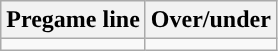<table class="wikitable">
<tr align="center">
<th>Pregame line</th>
<th>Over/under</th>
</tr>
<tr align="center">
<td></td>
<td></td>
</tr>
</table>
